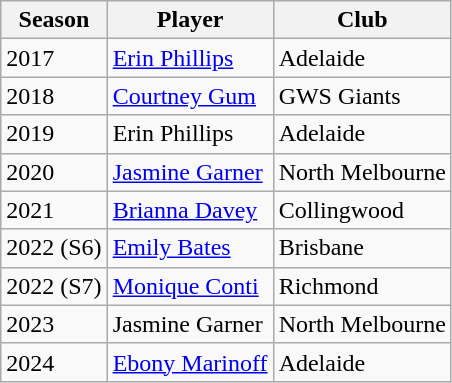<table class="wikitable">
<tr>
<th>Season</th>
<th>Player</th>
<th>Club</th>
</tr>
<tr>
<td>2017</td>
<td><a href='#'>Erin Phillips</a></td>
<td>Adelaide</td>
</tr>
<tr>
<td>2018</td>
<td><a href='#'>Courtney Gum</a></td>
<td>GWS Giants</td>
</tr>
<tr>
<td>2019</td>
<td>Erin Phillips</td>
<td>Adelaide</td>
</tr>
<tr>
<td>2020</td>
<td><a href='#'>Jasmine Garner</a></td>
<td>North Melbourne</td>
</tr>
<tr>
<td>2021</td>
<td><a href='#'>Brianna Davey</a></td>
<td>Collingwood</td>
</tr>
<tr>
<td>2022 (S6)</td>
<td><a href='#'>Emily Bates</a></td>
<td>Brisbane</td>
</tr>
<tr>
<td>2022 (S7)</td>
<td><a href='#'>Monique Conti</a></td>
<td>Richmond</td>
</tr>
<tr>
<td>2023</td>
<td>Jasmine Garner</td>
<td>North Melbourne</td>
</tr>
<tr>
<td>2024</td>
<td><a href='#'>Ebony Marinoff</a></td>
<td>Adelaide</td>
</tr>
</table>
